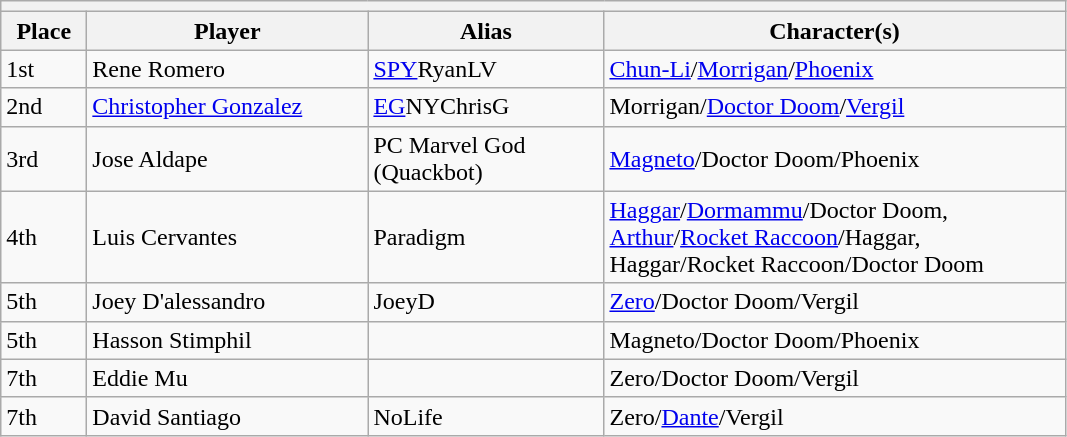<table class="wikitable">
<tr>
<th colspan=5></th>
</tr>
<tr>
<th style="width:50px;">Place</th>
<th style="width:180px;">Player</th>
<th style="width:150px;">Alias</th>
<th style="width:300px;">Character(s)</th>
</tr>
<tr>
<td>1st</td>
<td> Rene Romero</td>
<td><a href='#'>SPY</a>RyanLV</td>
<td><a href='#'>Chun-Li</a>/<a href='#'>Morrigan</a>/<a href='#'>Phoenix</a></td>
</tr>
<tr>
<td>2nd</td>
<td> <a href='#'>Christopher Gonzalez</a></td>
<td><a href='#'>EG</a>NYChrisG</td>
<td>Morrigan/<a href='#'>Doctor Doom</a>/<a href='#'>Vergil</a></td>
</tr>
<tr>
<td>3rd</td>
<td> Jose Aldape</td>
<td>PC Marvel God (Quackbot)</td>
<td><a href='#'>Magneto</a>/Doctor Doom/Phoenix</td>
</tr>
<tr>
<td>4th</td>
<td> Luis Cervantes</td>
<td>Paradigm</td>
<td><a href='#'>Haggar</a>/<a href='#'>Dormammu</a>/Doctor Doom, <a href='#'>Arthur</a>/<a href='#'>Rocket Raccoon</a>/Haggar, Haggar/Rocket Raccoon/Doctor Doom</td>
</tr>
<tr>
<td>5th</td>
<td> Joey D'alessandro</td>
<td>JoeyD</td>
<td><a href='#'>Zero</a>/Doctor Doom/Vergil</td>
</tr>
<tr>
<td>5th</td>
<td> Hasson Stimphil</td>
<td></td>
<td>Magneto/Doctor Doom/Phoenix</td>
</tr>
<tr>
<td>7th</td>
<td> Eddie Mu</td>
<td></td>
<td>Zero/Doctor Doom/Vergil</td>
</tr>
<tr>
<td>7th</td>
<td> David Santiago</td>
<td>NoLife</td>
<td>Zero/<a href='#'>Dante</a>/Vergil</td>
</tr>
</table>
